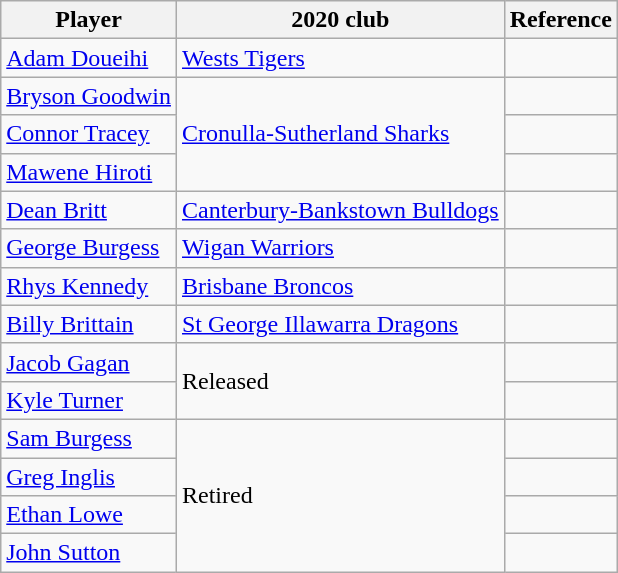<table class="wikitable">
<tr>
<th>Player</th>
<th>2020 club</th>
<th>Reference</th>
</tr>
<tr>
<td><a href='#'>Adam Doueihi</a></td>
<td> <a href='#'>Wests Tigers</a></td>
<td></td>
</tr>
<tr>
<td><a href='#'>Bryson Goodwin</a></td>
<td rowspan="3"> <a href='#'>Cronulla-Sutherland Sharks</a></td>
<td></td>
</tr>
<tr>
<td><a href='#'>Connor Tracey</a></td>
<td></td>
</tr>
<tr>
<td><a href='#'>Mawene Hiroti</a></td>
<td></td>
</tr>
<tr>
<td><a href='#'>Dean Britt</a></td>
<td> <a href='#'>Canterbury-Bankstown Bulldogs</a></td>
<td></td>
</tr>
<tr>
<td><a href='#'>George Burgess</a></td>
<td> <a href='#'>Wigan Warriors</a></td>
<td></td>
</tr>
<tr>
<td><a href='#'>Rhys Kennedy</a></td>
<td> <a href='#'>Brisbane Broncos</a></td>
<td></td>
</tr>
<tr>
<td><a href='#'>Billy Brittain</a></td>
<td> <a href='#'>St George Illawarra Dragons</a></td>
<td></td>
</tr>
<tr>
<td><a href='#'>Jacob Gagan</a></td>
<td rowspan="2">Released</td>
<td></td>
</tr>
<tr>
<td><a href='#'>Kyle Turner</a></td>
<td></td>
</tr>
<tr>
<td><a href='#'>Sam Burgess</a></td>
<td rowspan="4">Retired</td>
<td></td>
</tr>
<tr>
<td><a href='#'>Greg Inglis</a></td>
<td></td>
</tr>
<tr>
<td><a href='#'>Ethan Lowe</a></td>
<td></td>
</tr>
<tr>
<td><a href='#'>John Sutton</a></td>
<td></td>
</tr>
</table>
